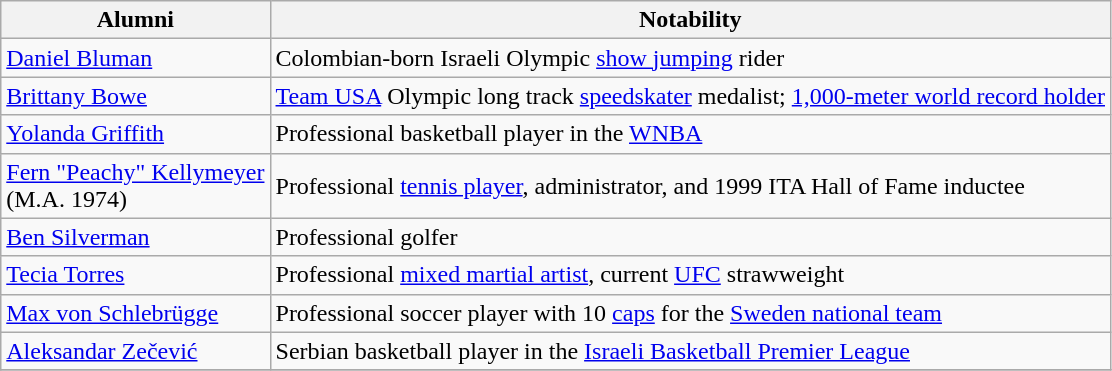<table class="wikitable">
<tr>
<th>Alumni</th>
<th>Notability</th>
</tr>
<tr>
<td><a href='#'>Daniel Bluman</a></td>
<td>Colombian-born Israeli Olympic <a href='#'>show jumping</a> rider</td>
</tr>
<tr>
<td><a href='#'>Brittany Bowe</a></td>
<td><a href='#'>Team USA</a> Olympic long track <a href='#'>speedskater</a> medalist; <a href='#'>1,000-meter world record holder</a></td>
</tr>
<tr>
<td><a href='#'>Yolanda Griffith</a></td>
<td>Professional basketball player in the <a href='#'>WNBA</a></td>
</tr>
<tr>
<td><a href='#'>Fern "Peachy" Kellymeyer</a><br> (M.A. 1974)</td>
<td>Professional <a href='#'>tennis player</a>, administrator, and 1999 ITA Hall of Fame inductee</td>
</tr>
<tr>
<td><a href='#'>Ben Silverman</a></td>
<td>Professional golfer</td>
</tr>
<tr>
<td><a href='#'>Tecia Torres</a></td>
<td>Professional <a href='#'>mixed martial artist</a>, current <a href='#'>UFC</a> strawweight</td>
</tr>
<tr>
<td><a href='#'>Max von Schlebrügge</a></td>
<td>Professional soccer player with 10 <a href='#'>caps</a> for the <a href='#'>Sweden national team</a></td>
</tr>
<tr>
<td><a href='#'>Aleksandar Zečević</a></td>
<td>Serbian basketball player in the <a href='#'>Israeli Basketball Premier League</a></td>
</tr>
<tr>
</tr>
</table>
